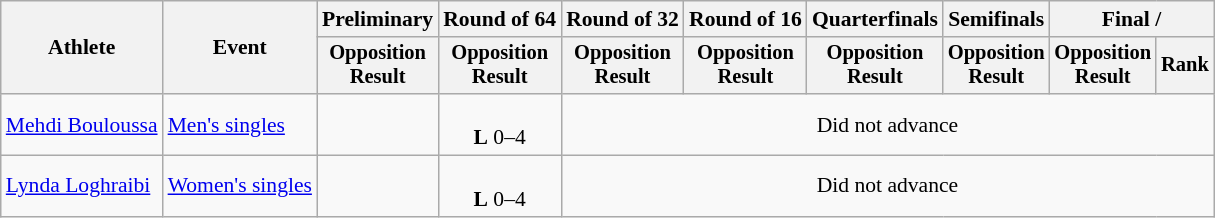<table class=wikitable style=font-size:90%;text-align:center>
<tr>
<th rowspan=2>Athlete</th>
<th rowspan=2>Event</th>
<th>Preliminary</th>
<th>Round of 64</th>
<th>Round of 32</th>
<th>Round of 16</th>
<th>Quarterfinals</th>
<th>Semifinals</th>
<th colspan=2>Final / </th>
</tr>
<tr style=font-size:95%>
<th>Opposition<br>Result</th>
<th>Opposition<br>Result</th>
<th>Opposition<br>Result</th>
<th>Opposition<br>Result</th>
<th>Opposition<br>Result</th>
<th>Opposition<br>Result</th>
<th>Opposition<br>Result</th>
<th>Rank</th>
</tr>
<tr>
<td align=left><a href='#'>Mehdi Bouloussa</a></td>
<td align=left><a href='#'>Men's singles</a></td>
<td></td>
<td><br><strong>L</strong> 0–4</td>
<td colspan=6>Did not advance</td>
</tr>
<tr>
<td align=left><a href='#'>Lynda Loghraibi</a></td>
<td align=left><a href='#'>Women's singles</a></td>
<td></td>
<td><br><strong>L</strong> 0–4</td>
<td colspan=6>Did not advance</td>
</tr>
</table>
